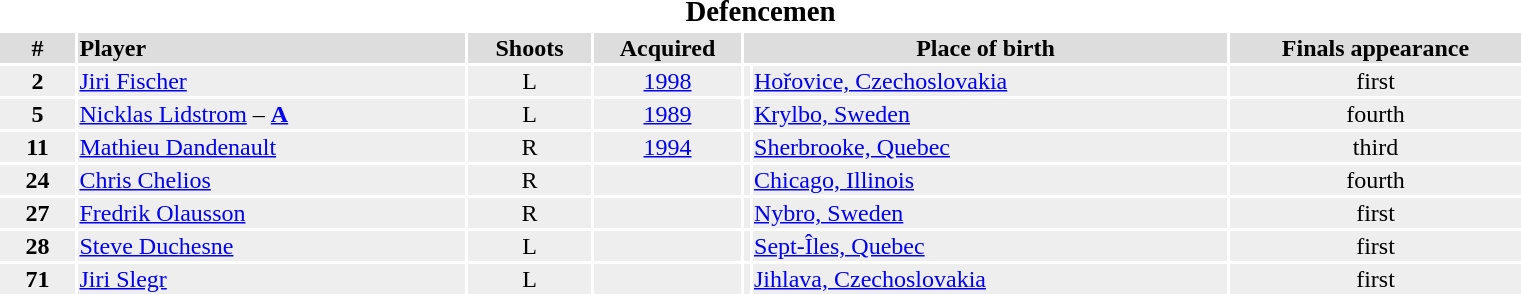<table style="text-align:center;">
<tr>
<th colspan="9"><big>Defencemen</big></th>
</tr>
<tr style="background:#dddddd;">
<th style="width:3em">#</th>
<th style="width:16em; text-align:left">Player</th>
<th style="width:5em">Shoots</th>
<th style="width:6em">Acquired</th>
<th style="width:20em" colspan="2">Place of birth</th>
<th style="width:12em">Finals appearance</th>
</tr>
<tr style="background:#eeeeee;">
<td><strong>2</strong></td>
<td align="left"><a href='#'>Jiri Fischer</a></td>
<td>L</td>
<td><a href='#'>1998</a></td>
<td></td>
<td align="left"><a href='#'>Hořovice, Czechoslovakia</a></td>
<td>first</td>
</tr>
<tr style="background:#eeeeee;">
<td><strong>5</strong></td>
<td align="left"><a href='#'>Nicklas Lidstrom</a> – <strong><a href='#'>A</a></strong></td>
<td>L</td>
<td><a href='#'>1989</a></td>
<td></td>
<td align="left"><a href='#'>Krylbo, Sweden</a></td>
<td>fourth </td>
</tr>
<tr style="background:#eeeeee;">
<td><strong>11</strong></td>
<td align="left"><a href='#'>Mathieu Dandenault</a></td>
<td>R</td>
<td><a href='#'>1994</a></td>
<td></td>
<td align="left"><a href='#'>Sherbrooke, Quebec</a></td>
<td>third </td>
</tr>
<tr style="background:#eeeeee;">
<td><strong>24</strong></td>
<td align="left"><a href='#'>Chris Chelios</a></td>
<td>R</td>
<td></td>
<td></td>
<td align="left"><a href='#'>Chicago, Illinois</a></td>
<td>fourth </td>
</tr>
<tr style="background:#eeeeee;">
<td><strong>27</strong></td>
<td align="left"><a href='#'>Fredrik Olausson</a></td>
<td>R</td>
<td></td>
<td></td>
<td align="left"><a href='#'>Nybro, Sweden</a></td>
<td>first</td>
</tr>
<tr style="background:#eeeeee;">
<td><strong>28</strong></td>
<td align="left"><a href='#'>Steve Duchesne</a></td>
<td>L</td>
<td></td>
<td></td>
<td align="left"><a href='#'>Sept-Îles, Quebec</a></td>
<td>first</td>
</tr>
<tr style="background:#eeeeee;">
<td><strong>71</strong></td>
<td align="left"><a href='#'>Jiri Slegr</a></td>
<td>L</td>
<td></td>
<td></td>
<td align="left"><a href='#'>Jihlava, Czechoslovakia</a></td>
<td>first <small></small></td>
</tr>
</table>
